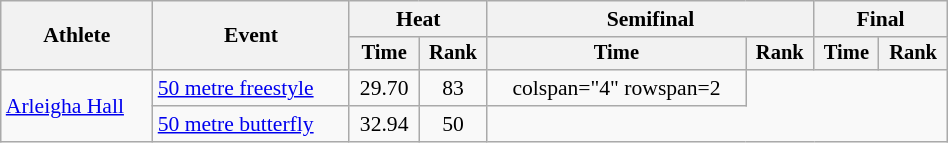<table class="wikitable" style="text-align:center; font-size:90%; width:50%;">
<tr>
<th rowspan="2">Athlete</th>
<th rowspan="2">Event</th>
<th colspan="2">Heat</th>
<th colspan="2">Semifinal</th>
<th colspan="2">Final</th>
</tr>
<tr style="font-size:95%">
<th>Time</th>
<th>Rank</th>
<th>Time</th>
<th>Rank</th>
<th>Time</th>
<th>Rank</th>
</tr>
<tr>
<td align=left rowspan=2><a href='#'>Arleigha Hall</a></td>
<td align=left><a href='#'>50 metre freestyle</a></td>
<td>29.70</td>
<td>83</td>
<td>colspan="4" rowspan=2 </td>
</tr>
<tr>
<td align=left><a href='#'>50 metre butterfly</a></td>
<td>32.94</td>
<td>50</td>
</tr>
</table>
